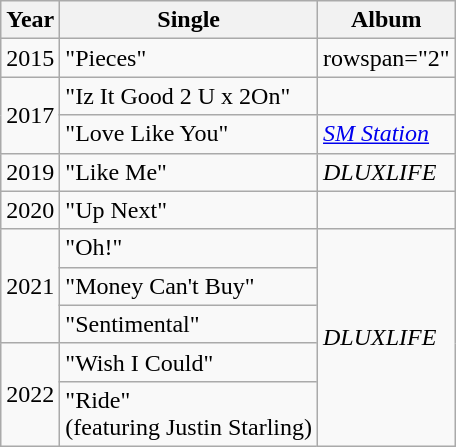<table class="wikitable">
<tr>
<th>Year</th>
<th>Single</th>
<th>Album</th>
</tr>
<tr>
<td>2015</td>
<td>"Pieces"</td>
<td>rowspan="2" </td>
</tr>
<tr>
<td rowspan=2>2017</td>
<td>"Iz It Good 2 U x 2On"</td>
</tr>
<tr>
<td>"Love Like You"</td>
<td><em><a href='#'>SM Station</a></em></td>
</tr>
<tr>
<td>2019</td>
<td>"Like Me"</td>
<td><em>DLUXLIFE</em></td>
</tr>
<tr>
<td>2020</td>
<td>"Up Next"</td>
<td></td>
</tr>
<tr>
<td rowspan=3>2021</td>
<td>"Oh!"</td>
<td rowspan=5><em>DLUXLIFE</em></td>
</tr>
<tr>
<td>"Money Can't Buy"</td>
</tr>
<tr>
<td>"Sentimental"</td>
</tr>
<tr>
<td rowspan=2>2022</td>
<td>"Wish I Could"</td>
</tr>
<tr>
<td>"Ride"<br><span>(featuring Justin Starling)</span></td>
</tr>
</table>
